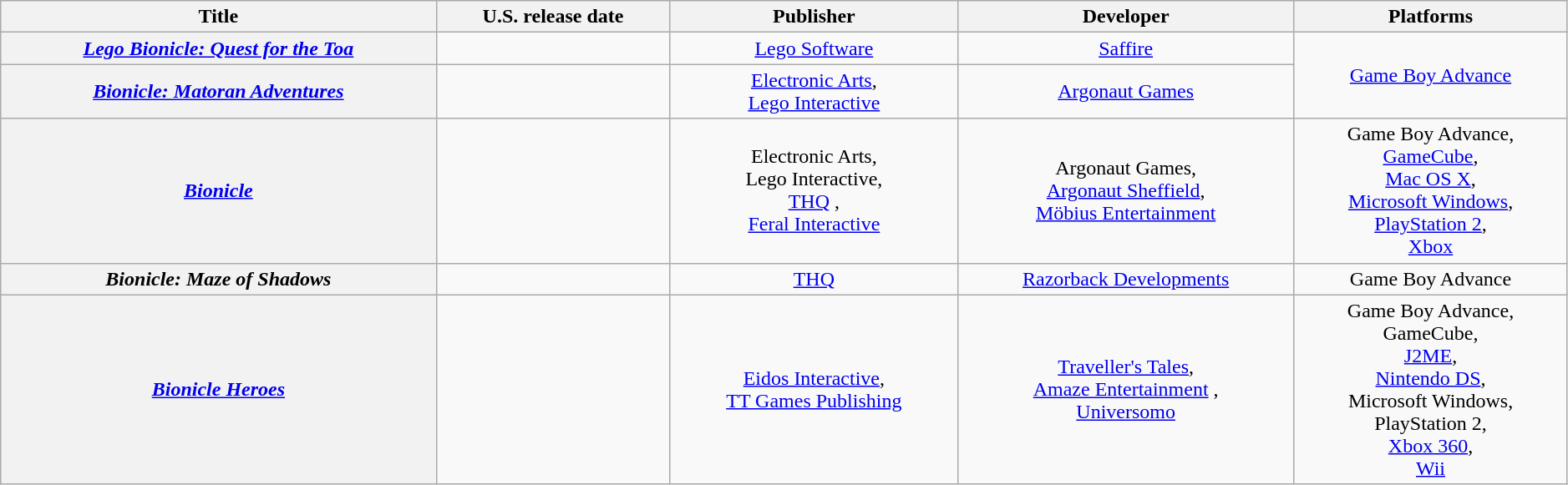<table class="wikitable plainrowheaders" style="text-align: center; width: 99%;">
<tr>
<th scope="col">Title</th>
<th scope="col">U.S. release date</th>
<th scope="col">Publisher</th>
<th scope="col">Developer</th>
<th scope="col">Platforms</th>
</tr>
<tr>
<th scope="row"><em><a href='#'>Lego Bionicle: Quest for the Toa</a></em></th>
<td></td>
<td><a href='#'>Lego Software</a></td>
<td><a href='#'>Saffire</a></td>
<td rowspan="2"><a href='#'>Game Boy Advance</a></td>
</tr>
<tr>
<th scope="row"><em><a href='#'>Bionicle: Matoran Adventures</a></em></th>
<td></td>
<td><a href='#'>Electronic Arts</a>,<br><a href='#'>Lego Interactive</a></td>
<td><a href='#'>Argonaut Games</a></td>
</tr>
<tr>
<th scope="row"><em><a href='#'>Bionicle</a></em></th>
<td> <br> <br> </td>
<td>Electronic Arts,<br>Lego Interactive,<br><a href='#'>THQ</a> ,<br><a href='#'>Feral Interactive</a> </td>
<td>Argonaut Games,<br><a href='#'>Argonaut Sheffield</a>,<br><a href='#'>Möbius Entertainment</a> </td>
<td>Game Boy Advance,<br><a href='#'>GameCube</a>,<br><a href='#'>Mac OS X</a>,<br><a href='#'>Microsoft Windows</a>,<br><a href='#'>PlayStation 2</a>,<br><a href='#'>Xbox</a></td>
</tr>
<tr>
<th scope="row"><em>Bionicle: Maze of Shadows</em></th>
<td></td>
<td><a href='#'>THQ</a></td>
<td><a href='#'>Razorback Developments</a></td>
<td>Game Boy Advance</td>
</tr>
<tr>
<th scope="row"><em><a href='#'>Bionicle Heroes</a></em></th>
<td><br> </td>
<td><a href='#'>Eidos Interactive</a>,<br><a href='#'>TT Games Publishing</a></td>
<td><a href='#'>Traveller's Tales</a>,<br><a href='#'>Amaze Entertainment</a> ,<br><a href='#'>Universomo</a> </td>
<td>Game Boy Advance,<br>GameCube,<br><a href='#'>J2ME</a>,<br><a href='#'>Nintendo DS</a>,<br>Microsoft Windows,<br>PlayStation 2,<br><a href='#'>Xbox 360</a>,<br> <a href='#'>Wii</a></td>
</tr>
</table>
